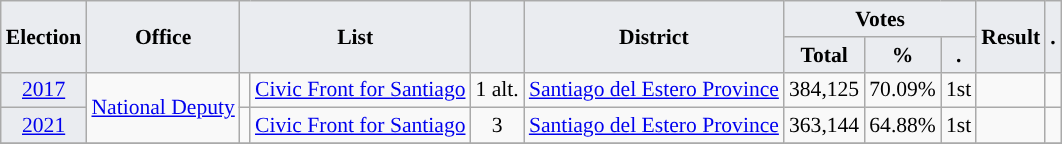<table class="wikitable" style="font-size:90%; text-align:center;">
<tr>
<th style="background-color:#EAECF0;" rowspan=2>Election</th>
<th style="background-color:#EAECF0;" rowspan=2>Office</th>
<th style="background-color:#EAECF0;" colspan=2 rowspan=2>List</th>
<th style="background-color:#EAECF0;" rowspan=2></th>
<th style="background-color:#EAECF0;" rowspan=2>District</th>
<th style="background-color:#EAECF0;" colspan=3>Votes</th>
<th style="background-color:#EAECF0;" rowspan=2>Result</th>
<th style="background-color:#EAECF0;" rowspan=2>.</th>
</tr>
<tr>
<th style="background-color:#EAECF0;">Total</th>
<th style="background-color:#EAECF0;">%</th>
<th style="background-color:#EAECF0;">.</th>
</tr>
<tr>
<td style="background-color:#EAECF0;"><a href='#'>2017</a></td>
<td rowspan="2"><a href='#'>National Deputy</a></td>
<td style="background-color:"></td>
<td><a href='#'>Civic Front for Santiago</a></td>
<td>1 alt.</td>
<td><a href='#'>Santiago del Estero Province</a></td>
<td>384,125</td>
<td>70.09%</td>
<td>1st</td>
<td></td>
<td></td>
</tr>
<tr>
<td style="background-color:#EAECF0;"><a href='#'>2021</a></td>
<td style="background-color:"></td>
<td><a href='#'>Civic Front for Santiago</a></td>
<td>3</td>
<td><a href='#'>Santiago del Estero Province</a></td>
<td>363,144</td>
<td>64.88%</td>
<td>1st</td>
<td></td>
<td></td>
</tr>
<tr>
</tr>
</table>
